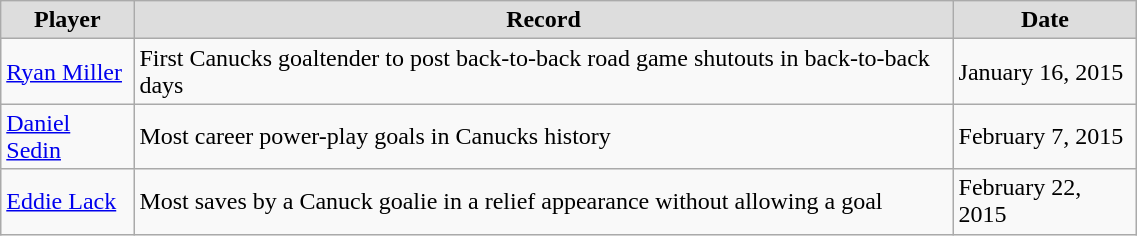<table class="wikitable" style="width:60%;">
<tr style="text-align:center; background:#ddd;">
<td><strong>Player</strong></td>
<td><strong>Record</strong></td>
<td><strong>Date</strong></td>
</tr>
<tr>
<td><a href='#'>Ryan Miller</a></td>
<td>First Canucks goaltender to post back-to-back road game shutouts in back-to-back days</td>
<td>January 16, 2015</td>
</tr>
<tr>
<td><a href='#'>Daniel Sedin</a></td>
<td>Most career power-play goals in Canucks history</td>
<td>February 7, 2015</td>
</tr>
<tr>
<td><a href='#'>Eddie Lack</a></td>
<td>Most saves by a Canuck goalie in a relief appearance without allowing a goal</td>
<td>February 22, 2015</td>
</tr>
</table>
